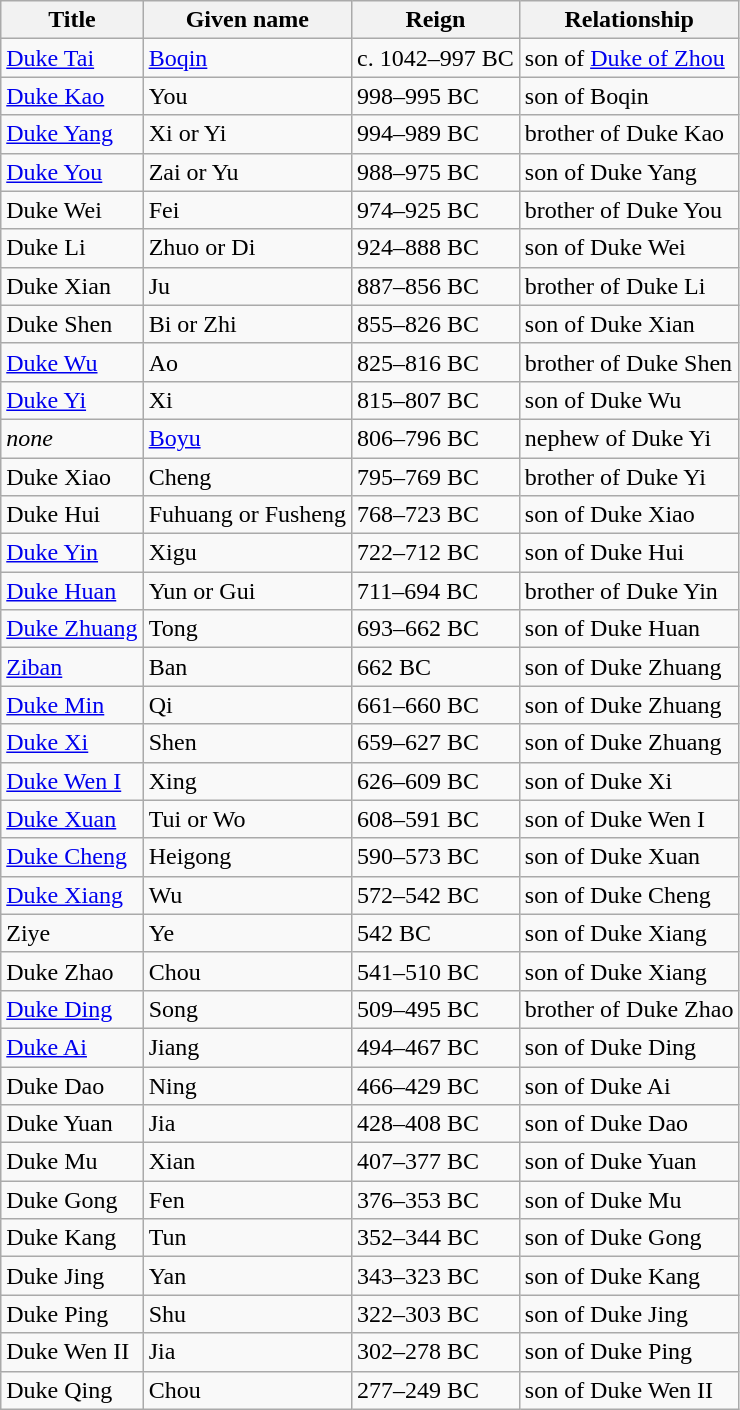<table class="wikitable">
<tr>
<th>Title</th>
<th>Given name</th>
<th>Reign</th>
<th>Relationship</th>
</tr>
<tr>
<td><a href='#'>Duke Tai</a></td>
<td><a href='#'>Boqin</a></td>
<td>c. 1042–997 BC</td>
<td>son of <a href='#'>Duke of Zhou</a></td>
</tr>
<tr>
<td><a href='#'>Duke Kao</a></td>
<td>You</td>
<td>998–995 BC</td>
<td>son of Boqin</td>
</tr>
<tr>
<td><a href='#'>Duke Yang</a></td>
<td>Xi or Yi</td>
<td>994–989 BC</td>
<td>brother of Duke Kao</td>
</tr>
<tr>
<td><a href='#'>Duke You</a></td>
<td>Zai or Yu</td>
<td>988–975 BC</td>
<td>son of Duke Yang</td>
</tr>
<tr>
<td>Duke Wei</td>
<td>Fei</td>
<td>974–925 BC</td>
<td>brother of Duke You</td>
</tr>
<tr>
<td>Duke Li</td>
<td>Zhuo or Di</td>
<td>924–888 BC</td>
<td>son of Duke Wei</td>
</tr>
<tr>
<td>Duke Xian</td>
<td>Ju</td>
<td>887–856 BC</td>
<td>brother of Duke Li</td>
</tr>
<tr>
<td>Duke Shen</td>
<td>Bi or Zhi</td>
<td>855–826 BC</td>
<td>son of Duke Xian</td>
</tr>
<tr>
<td><a href='#'>Duke Wu</a></td>
<td>Ao</td>
<td>825–816 BC</td>
<td>brother of Duke Shen</td>
</tr>
<tr>
<td><a href='#'>Duke Yi</a></td>
<td>Xi</td>
<td>815–807 BC</td>
<td>son of Duke Wu</td>
</tr>
<tr>
<td><em>none</em></td>
<td><a href='#'>Boyu</a></td>
<td>806–796 BC</td>
<td>nephew of Duke Yi</td>
</tr>
<tr>
<td>Duke Xiao</td>
<td>Cheng</td>
<td>795–769 BC</td>
<td>brother of Duke Yi</td>
</tr>
<tr>
<td>Duke Hui</td>
<td>Fuhuang or Fusheng</td>
<td>768–723 BC</td>
<td>son of Duke Xiao</td>
</tr>
<tr>
<td><a href='#'>Duke Yin</a></td>
<td>Xigu</td>
<td>722–712 BC</td>
<td>son of Duke Hui</td>
</tr>
<tr>
<td><a href='#'>Duke Huan</a></td>
<td>Yun or Gui</td>
<td>711–694 BC</td>
<td>brother of Duke Yin</td>
</tr>
<tr>
<td><a href='#'>Duke Zhuang</a></td>
<td>Tong</td>
<td>693–662 BC</td>
<td>son of Duke Huan</td>
</tr>
<tr>
<td><a href='#'>Ziban</a></td>
<td>Ban</td>
<td>662 BC</td>
<td>son of Duke Zhuang</td>
</tr>
<tr>
<td><a href='#'>Duke Min</a></td>
<td>Qi</td>
<td>661–660 BC</td>
<td>son of Duke Zhuang</td>
</tr>
<tr>
<td><a href='#'>Duke Xi</a></td>
<td>Shen</td>
<td>659–627 BC</td>
<td>son of Duke Zhuang</td>
</tr>
<tr>
<td><a href='#'>Duke Wen I</a></td>
<td>Xing</td>
<td>626–609 BC</td>
<td>son of Duke Xi</td>
</tr>
<tr>
<td><a href='#'>Duke Xuan</a></td>
<td>Tui or Wo</td>
<td>608–591 BC</td>
<td>son of Duke Wen I</td>
</tr>
<tr>
<td><a href='#'>Duke Cheng</a></td>
<td>Heigong</td>
<td>590–573 BC</td>
<td>son of Duke Xuan</td>
</tr>
<tr>
<td><a href='#'>Duke Xiang</a></td>
<td>Wu</td>
<td>572–542 BC</td>
<td>son of Duke Cheng</td>
</tr>
<tr>
<td>Ziye</td>
<td>Ye</td>
<td>542 BC</td>
<td>son of Duke Xiang</td>
</tr>
<tr>
<td>Duke Zhao</td>
<td>Chou</td>
<td>541–510 BC</td>
<td>son of Duke Xiang</td>
</tr>
<tr>
<td><a href='#'>Duke Ding</a></td>
<td>Song</td>
<td>509–495 BC</td>
<td>brother of Duke Zhao</td>
</tr>
<tr>
<td><a href='#'>Duke Ai</a></td>
<td>Jiang</td>
<td>494–467 BC</td>
<td>son of Duke Ding</td>
</tr>
<tr>
<td>Duke Dao</td>
<td>Ning</td>
<td>466–429 BC</td>
<td>son of Duke Ai</td>
</tr>
<tr>
<td>Duke Yuan</td>
<td>Jia</td>
<td>428–408 BC</td>
<td>son of Duke Dao</td>
</tr>
<tr>
<td>Duke Mu</td>
<td>Xian</td>
<td>407–377 BC</td>
<td>son of Duke Yuan</td>
</tr>
<tr>
<td>Duke Gong</td>
<td>Fen</td>
<td>376–353 BC</td>
<td>son of Duke Mu</td>
</tr>
<tr>
<td>Duke Kang</td>
<td>Tun</td>
<td>352–344 BC</td>
<td>son of Duke Gong</td>
</tr>
<tr>
<td>Duke Jing</td>
<td>Yan</td>
<td>343–323 BC</td>
<td>son of Duke Kang</td>
</tr>
<tr>
<td>Duke Ping</td>
<td>Shu</td>
<td>322–303 BC</td>
<td>son of Duke Jing</td>
</tr>
<tr>
<td>Duke Wen II</td>
<td>Jia</td>
<td>302–278 BC</td>
<td>son of Duke Ping</td>
</tr>
<tr>
<td>Duke Qing</td>
<td>Chou</td>
<td>277–249 BC</td>
<td>son of Duke Wen II</td>
</tr>
</table>
